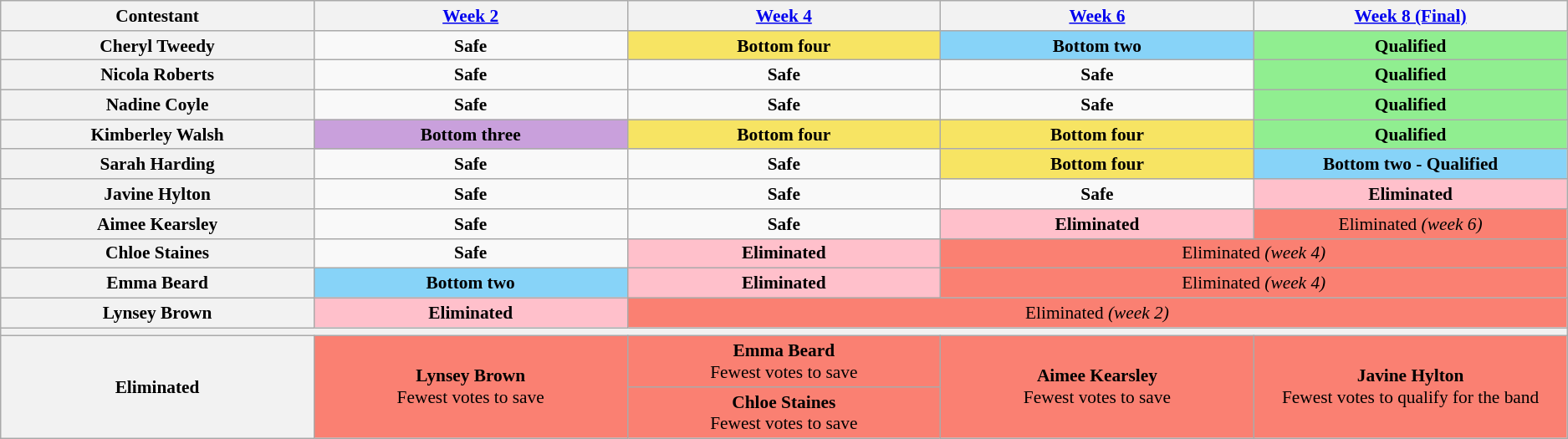<table class="wikitable" style="text-align:center; font-size:89%">
<tr>
<th style="width:7%" rowspan="1" scope="col">Contestant</th>
<th style="width:7%" rowspan="1" scope="col"><a href='#'>Week 2</a></th>
<th style="width:7%" rowspan="1" scope="col"><a href='#'>Week 4</a></th>
<th style="width:7%" rowspan="1" scope="col"><a href='#'>Week 6</a></th>
<th style="width:7%" rowspan="1" scope="col"><a href='#'>Week 8 (Final)</a></th>
</tr>
<tr>
<th scope="row">Cheryl Tweedy</th>
<td><strong>Safe</strong></td>
<td style="background:#f7e463;"><strong>Bottom four</strong></td>
<td style="background:#87D3F8;"><strong>Bottom two</strong></td>
<td style="background:lightgreen;"><strong>Qualified</strong></td>
</tr>
<tr>
<th scope="row">Nicola Roberts</th>
<td><strong>Safe</strong></td>
<td><strong>Safe</strong></td>
<td><strong>Safe</strong></td>
<td style="background:lightgreen;"><strong>Qualified</strong></td>
</tr>
<tr>
<th scope="row">Nadine Coyle</th>
<td><strong>Safe</strong></td>
<td><strong>Safe</strong></td>
<td><strong>Safe</strong></td>
<td style="background:lightgreen;"><strong>Qualified</strong></td>
</tr>
<tr>
<th scope="row">Kimberley Walsh</th>
<td style="background:#C9A0DC;"><strong>Bottom three</strong></td>
<td style="background:#f7e463;"><strong>Bottom four</strong></td>
<td style="background:#f7e463;"><strong>Bottom four</strong></td>
<td style="background:lightgreen;"><strong>Qualified</strong></td>
</tr>
<tr>
<th scope="row">Sarah Harding</th>
<td><strong>Safe</strong></td>
<td><strong>Safe</strong></td>
<td style="background:#f7e463;"><strong>Bottom four</strong></td>
<td style="background:#87D3F8;"><strong>Bottom two - Qualified</strong></td>
</tr>
<tr>
<th scope="row">Javine Hylton</th>
<td><strong>Safe</strong></td>
<td><strong>Safe</strong></td>
<td><strong>Safe</strong></td>
<td style="background:pink;"><strong>Eliminated</strong></td>
</tr>
<tr>
<th scope="row">Aimee Kearsley</th>
<td><strong>Safe</strong></td>
<td><strong>Safe</strong></td>
<td style="background:pink;"><strong>Eliminated</strong></td>
<td colspan="1" style="background:salmon">Eliminated <em>(week 6)</em></td>
</tr>
<tr>
<th scope="row">Chloe Staines</th>
<td><strong>Safe</strong></td>
<td style="background:pink;"><strong>Eliminated</strong></td>
<td style="background:salmon" colspan="2">Eliminated <em>(week 4)</em></td>
</tr>
<tr>
<th scope="row">Emma Beard</th>
<td style="background:#87D3F8"><strong>Bottom two</strong></td>
<td style="background:pink;"><strong>Eliminated</strong></td>
<td colspan="2" style="background:salmon">Eliminated <em>(week 4)</em></td>
</tr>
<tr>
<th scope="row">Lynsey Brown</th>
<td style="background:pink;"><strong>Eliminated</strong></td>
<td colspan="3" style="background:salmon">Eliminated <em>(week 2)</em></td>
</tr>
<tr>
<th colspan="5"></th>
</tr>
<tr>
<th scope="row" rowspan="2">Eliminated</th>
<td rowspan="2" style="background:salmon;"><strong>Lynsey Brown</strong> <br> Fewest votes to save</td>
<td style="background:salmon;"><strong>Emma Beard</strong> <br> Fewest votes to save</td>
<td rowspan="2" style="background:salmon;"><strong>Aimee Kearsley</strong> <br> Fewest votes to save</td>
<td rowspan="2" style="background:salmon;"><strong>Javine Hylton</strong> <br> Fewest votes to qualify for the band</td>
</tr>
<tr>
<td style="background:salmon;"><strong>Chloe Staines</strong> <br> Fewest votes to save</td>
</tr>
</table>
